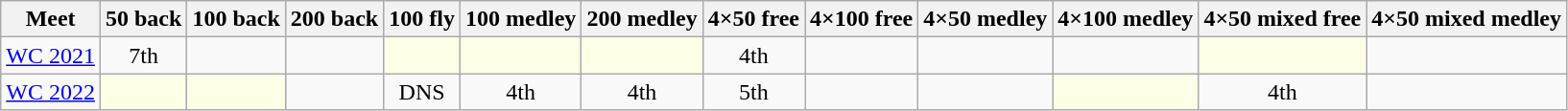<table class="sortable wikitable">
<tr>
<th>Meet</th>
<th class="unsortable">50 back</th>
<th class="unsortable">100 back</th>
<th class="unsortable">200 back</th>
<th class="unsortable">100 fly</th>
<th class="unsortable">100 medley</th>
<th class="unsortable">200 medley</th>
<th class="unsortable">4×50 free</th>
<th class="unsortable">4×100 free</th>
<th class="unsortable">4×50 medley</th>
<th class="unsortable">4×100 medley</th>
<th class="unsortable">4×50 mixed free</th>
<th class="unsortable">4×50 mixed medley</th>
</tr>
<tr>
<td><a href='#'>WC 2021</a></td>
<td align="center">7th</td>
<td align="center"></td>
<td align="center"></td>
<td style="background:#fdffe7"></td>
<td style="background:#fdffe7"></td>
<td style="background:#fdffe7"></td>
<td align="center">4th</td>
<td align="center"></td>
<td align="center"></td>
<td align="center"></td>
<td style="background:#fdffe7"></td>
<td align="center"></td>
</tr>
<tr>
<td><a href='#'>WC 2022</a></td>
<td style="background:#fdffe7"></td>
<td style="background:#fdffe7"></td>
<td align="center"></td>
<td align="center">DNS</td>
<td align="center">4th</td>
<td align="center">4th</td>
<td align="center">5th</td>
<td align="center"></td>
<td align="center"></td>
<td style="background:#fdffe7"></td>
<td align="center">4th</td>
<td align="center"></td>
</tr>
</table>
